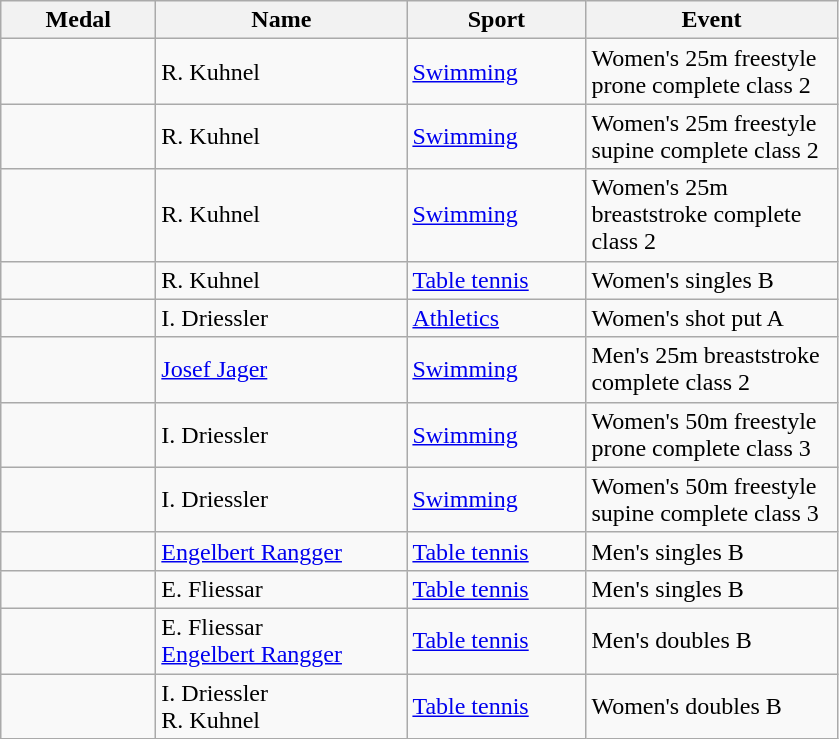<table class="wikitable">
<tr>
<th style="width:6em">Medal</th>
<th style="width:10em">Name</th>
<th style="width:7em">Sport</th>
<th style="width:10em">Event</th>
</tr>
<tr>
<td></td>
<td>R. Kuhnel</td>
<td><a href='#'>Swimming</a></td>
<td>Women's 25m freestyle prone complete class 2</td>
</tr>
<tr>
<td></td>
<td>R. Kuhnel</td>
<td><a href='#'>Swimming</a></td>
<td>Women's 25m freestyle supine complete class 2</td>
</tr>
<tr>
<td></td>
<td>R. Kuhnel</td>
<td><a href='#'>Swimming</a></td>
<td>Women's 25m breaststroke complete class 2</td>
</tr>
<tr>
<td></td>
<td>R. Kuhnel</td>
<td><a href='#'>Table tennis</a></td>
<td>Women's singles B</td>
</tr>
<tr>
<td></td>
<td>I. Driessler</td>
<td><a href='#'>Athletics</a></td>
<td>Women's shot put A</td>
</tr>
<tr>
<td></td>
<td><a href='#'>Josef Jager</a></td>
<td><a href='#'>Swimming</a></td>
<td>Men's 25m breaststroke complete class 2</td>
</tr>
<tr>
<td></td>
<td>I. Driessler</td>
<td><a href='#'>Swimming</a></td>
<td>Women's 50m freestyle prone complete class 3</td>
</tr>
<tr>
<td></td>
<td>I. Driessler</td>
<td><a href='#'>Swimming</a></td>
<td>Women's 50m freestyle supine complete class 3</td>
</tr>
<tr>
<td></td>
<td><a href='#'>Engelbert Rangger</a></td>
<td><a href='#'>Table tennis</a></td>
<td>Men's singles B</td>
</tr>
<tr>
<td></td>
<td>E. Fliessar</td>
<td><a href='#'>Table tennis</a></td>
<td>Men's singles B</td>
</tr>
<tr>
<td></td>
<td>E. Fliessar<br> <a href='#'>Engelbert Rangger</a></td>
<td><a href='#'>Table tennis</a></td>
<td>Men's doubles B</td>
</tr>
<tr>
<td></td>
<td>I. Driessler<br> R. Kuhnel</td>
<td><a href='#'>Table tennis</a></td>
<td>Women's doubles B</td>
</tr>
</table>
